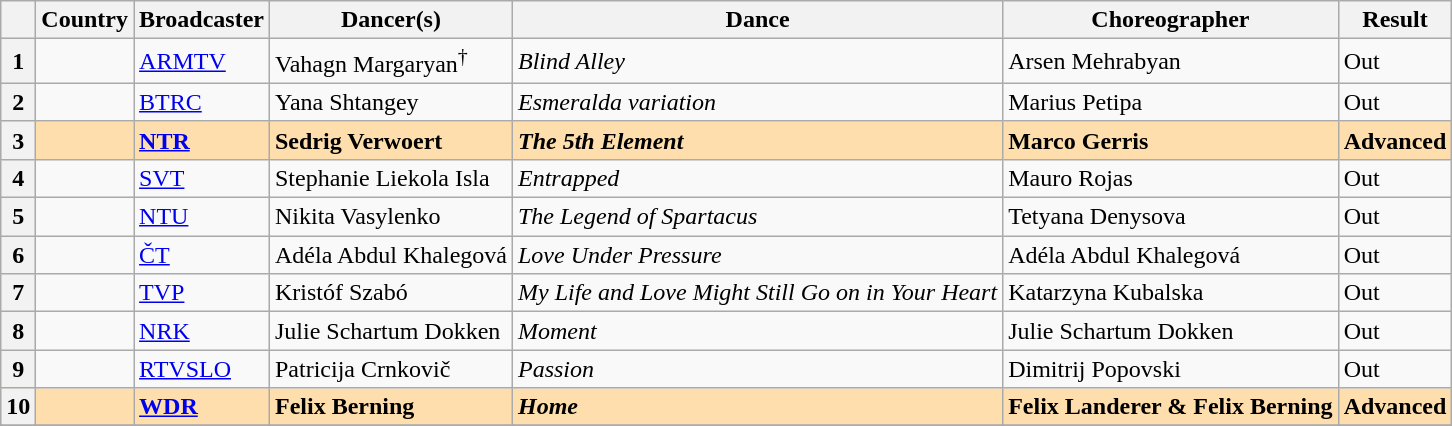<table class="wikitable sortable plainrowheaders">
<tr>
<th scope="col"></th>
<th scope="col">Country</th>
<th scope="col">Broadcaster</th>
<th scope="col">Dancer(s)</th>
<th scope="col">Dance</th>
<th scope="col">Choreographer</th>
<th scope="col">Result</th>
</tr>
<tr>
<th scope="row" style="text-align:center;">1</th>
<td></td>
<td><a href='#'>ARMTV</a></td>
<td>Vahagn Margaryan<sup>†</sup></td>
<td><em>Blind Alley</em></td>
<td>Arsen Mehrabyan</td>
<td>Out</td>
</tr>
<tr>
<th scope="row" style="text-align:center;">2</th>
<td></td>
<td><a href='#'>BTRC</a></td>
<td>Yana Shtangey</td>
<td><em>Esmeralda variation</em></td>
<td>Marius Petipa</td>
<td>Out</td>
</tr>
<tr style="font-weight:bold; background:NavajoWhite;">
<th scope="row" style="text-align:center;">3</th>
<td></td>
<td><a href='#'>NTR</a></td>
<td>Sedrig Verwoert</td>
<td><em>The 5th Element</em></td>
<td>Marco Gerris</td>
<td>Advanced</td>
</tr>
<tr>
<th scope="row" style="text-align:center;">4</th>
<td></td>
<td><a href='#'>SVT</a></td>
<td>Stephanie Liekola Isla</td>
<td><em>Entrapped</em></td>
<td>Mauro Rojas</td>
<td>Out</td>
</tr>
<tr>
<th scope="row" style="text-align:center;">5</th>
<td></td>
<td><a href='#'>NTU</a></td>
<td>Nikita Vasylenko</td>
<td><em>The Legend of Spartacus</em></td>
<td>Tetyana Denysova</td>
<td>Out</td>
</tr>
<tr>
<th scope="row" style="text-align:center;">6</th>
<td></td>
<td><a href='#'>ČT</a></td>
<td>Adéla Abdul Khalegová</td>
<td><em>Love Under Pressure</em></td>
<td>Adéla Abdul Khalegová</td>
<td>Out</td>
</tr>
<tr>
<th scope="row" style="text-align:center;">7</th>
<td></td>
<td><a href='#'>TVP</a></td>
<td>Kristóf Szabó</td>
<td><em>My Life and Love Might Still Go on in Your Heart</em></td>
<td>Katarzyna Kubalska</td>
<td>Out</td>
</tr>
<tr>
<th scope="row" style="text-align:center;">8</th>
<td></td>
<td><a href='#'>NRK</a></td>
<td>Julie Schartum Dokken</td>
<td><em>Moment</em></td>
<td>Julie Schartum Dokken</td>
<td>Out</td>
</tr>
<tr>
<th scope="row" style="text-align:center;">9</th>
<td></td>
<td><a href='#'>RTVSLO</a></td>
<td>Patricija Crnkovič</td>
<td><em>Passion</em></td>
<td>Dimitrij Popovski</td>
<td>Out</td>
</tr>
<tr style="font-weight:bold; background:NavajoWhite;">
<th scope="row" style="text-align:center;">10</th>
<td></td>
<td><a href='#'>WDR</a></td>
<td>Felix Berning</td>
<td><em>Home</em></td>
<td>Felix Landerer & Felix Berning</td>
<td>Advanced</td>
</tr>
<tr>
</tr>
</table>
